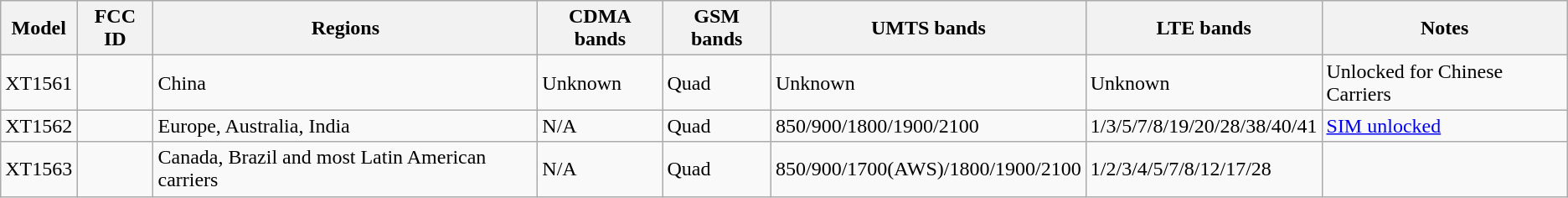<table class="wikitable">
<tr>
<th>Model</th>
<th>FCC ID</th>
<th>Regions</th>
<th>CDMA bands</th>
<th>GSM bands</th>
<th>UMTS bands</th>
<th>LTE bands</th>
<th>Notes</th>
</tr>
<tr>
<td>XT1561</td>
<td></td>
<td>China</td>
<td>Unknown</td>
<td>Quad</td>
<td>Unknown</td>
<td>Unknown</td>
<td>Unlocked for Chinese Carriers</td>
</tr>
<tr>
<td>XT1562</td>
<td></td>
<td>Europe, Australia, India</td>
<td>N/A</td>
<td>Quad</td>
<td>850/900/1800/1900/2100</td>
<td>1/3/5/7/8/19/20/28/38/40/41</td>
<td><a href='#'>SIM unlocked</a></td>
</tr>
<tr>
<td>XT1563</td>
<td></td>
<td>Canada, Brazil and most Latin American carriers</td>
<td>N/A</td>
<td>Quad</td>
<td>850/900/1700(AWS)/1800/1900/2100</td>
<td>1/2/3/4/5/7/8/12/17/28</td>
<td></td>
</tr>
</table>
